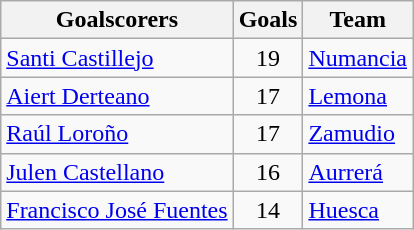<table class="wikitable sortable">
<tr>
<th>Goalscorers</th>
<th>Goals</th>
<th>Team</th>
</tr>
<tr>
<td> <a href='#'>Santi Castillejo</a></td>
<td align=center>19</td>
<td><a href='#'>Numancia</a></td>
</tr>
<tr>
<td> <a href='#'>Aiert Derteano</a></td>
<td align=center>17</td>
<td><a href='#'>Lemona</a></td>
</tr>
<tr>
<td> <a href='#'>Raúl Loroño</a></td>
<td align=center>17</td>
<td><a href='#'>Zamudio</a></td>
</tr>
<tr>
<td> <a href='#'>Julen Castellano</a></td>
<td align=center>16</td>
<td><a href='#'>Aurrerá</a></td>
</tr>
<tr>
<td> <a href='#'>Francisco José Fuentes</a></td>
<td align=center>14</td>
<td><a href='#'>Huesca</a></td>
</tr>
</table>
